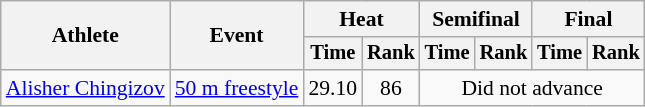<table class=wikitable style="font-size:90%">
<tr>
<th rowspan="2">Athlete</th>
<th rowspan="2">Event</th>
<th colspan="2">Heat</th>
<th colspan="2">Semifinal</th>
<th colspan="2">Final</th>
</tr>
<tr style="font-size:95%">
<th>Time</th>
<th>Rank</th>
<th>Time</th>
<th>Rank</th>
<th>Time</th>
<th>Rank</th>
</tr>
<tr align=center>
<td align=left><a href='#'>Alisher Chingizov</a></td>
<td align=left><a href='#'>50 m freestyle</a></td>
<td>29.10</td>
<td>86</td>
<td colspan=4>Did not advance</td>
</tr>
</table>
